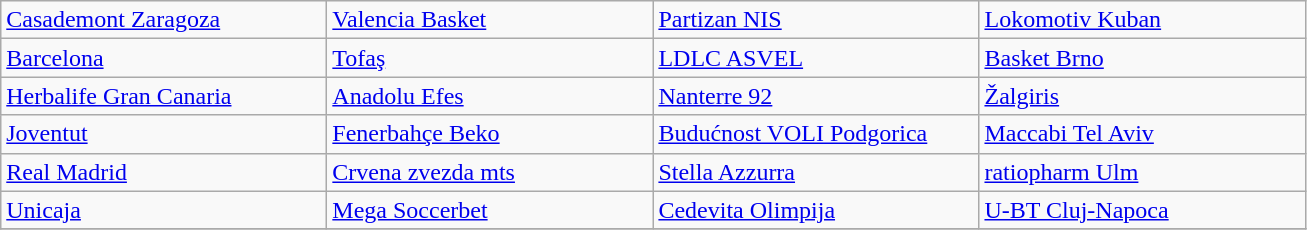<table class="wikitable" style="white-space: nowrap;">
<tr>
<td width=210> <a href='#'>Casademont Zaragoza</a></td>
<td width=210> <a href='#'>Valencia Basket</a></td>
<td width=210> <a href='#'>Partizan NIS</a></td>
<td width=210> <a href='#'>Lokomotiv Kuban</a></td>
</tr>
<tr>
<td width=210> <a href='#'>Barcelona</a></td>
<td width=210> <a href='#'>Tofaş</a></td>
<td width=210> <a href='#'>LDLC ASVEL</a></td>
<td width=210> <a href='#'>Basket Brno</a></td>
</tr>
<tr>
<td width=210> <a href='#'>Herbalife Gran Canaria</a></td>
<td width=210> <a href='#'>Anadolu Efes</a></td>
<td width=210> <a href='#'>Nanterre 92</a></td>
<td width=210> <a href='#'>Žalgiris</a></td>
</tr>
<tr>
<td width=210> <a href='#'>Joventut</a></td>
<td width=210> <a href='#'>Fenerbahçe Beko</a></td>
<td width=210> <a href='#'>Budućnost VOLI Podgorica</a></td>
<td width=210> <a href='#'>Maccabi Tel Aviv</a></td>
</tr>
<tr>
<td width=210> <a href='#'>Real Madrid</a></td>
<td width=210> <a href='#'>Crvena zvezda mts</a></td>
<td width=210> <a href='#'>Stella Azzurra</a></td>
<td width=210> <a href='#'>ratiopharm Ulm</a></td>
</tr>
<tr>
<td width=210> <a href='#'>Unicaja</a></td>
<td width=210> <a href='#'>Mega Soccerbet</a></td>
<td width=210> <a href='#'>Cedevita Olimpija</a></td>
<td width=210> <a href='#'>U-BT Cluj-Napoca</a></td>
</tr>
<tr>
</tr>
</table>
